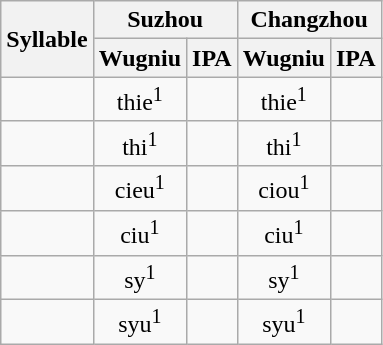<table class="wikitable" style="text-align:center;">
<tr>
<th rowspan=2>Syllable</th>
<th colspan=2>Suzhou</th>
<th colspan=2>Changzhou</th>
</tr>
<tr>
<th>Wugniu</th>
<th>IPA</th>
<th>Wugniu</th>
<th>IPA</th>
</tr>
<tr>
<td></td>
<td>thie<sup>1</sup></td>
<td></td>
<td>thie<sup>1</sup></td>
<td></td>
</tr>
<tr>
<td></td>
<td>thi<sup>1</sup></td>
<td></td>
<td>thi<sup>1</sup></td>
<td></td>
</tr>
<tr>
<td></td>
<td>cieu<sup>1</sup></td>
<td></td>
<td>ciou<sup>1</sup></td>
<td></td>
</tr>
<tr>
<td></td>
<td>ciu<sup>1</sup></td>
<td></td>
<td>ciu<sup>1</sup></td>
<td></td>
</tr>
<tr>
<td></td>
<td>sy<sup>1</sup></td>
<td></td>
<td>sy<sup>1</sup></td>
<td></td>
</tr>
<tr>
<td></td>
<td>syu<sup>1</sup></td>
<td></td>
<td>syu<sup>1</sup></td>
<td></td>
</tr>
</table>
